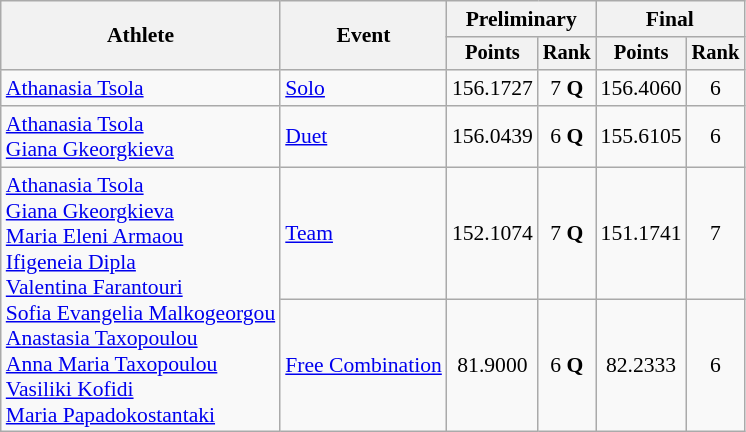<table class="wikitable" style="font-size:90%">
<tr>
<th rowspan="2">Athlete</th>
<th rowspan="2">Event</th>
<th colspan=2>Preliminary</th>
<th colspan=2>Final</th>
</tr>
<tr style="font-size:95%">
<th>Points</th>
<th>Rank</th>
<th>Points</th>
<th>Rank</th>
</tr>
<tr align=center>
<td align=left><a href='#'>Athanasia Tsola</a></td>
<td align=left><a href='#'>Solo</a></td>
<td>156.1727</td>
<td>7 <strong>Q</strong></td>
<td>156.4060</td>
<td>6</td>
</tr>
<tr align=center>
<td align=left><a href='#'>Athanasia Tsola</a><br><a href='#'>Giana Gkeorgkieva</a></td>
<td align=left><a href='#'>Duet</a></td>
<td>156.0439</td>
<td>6 <strong>Q</strong></td>
<td>155.6105</td>
<td>6</td>
</tr>
<tr align=center>
<td align=left rowspan=2><a href='#'>Athanasia Tsola</a><br><a href='#'>Giana Gkeorgkieva</a><br><a href='#'>Maria Eleni Armaou</a><br><a href='#'>Ifigeneia Dipla</a><br><a href='#'>Valentina Farantouri</a><br><a href='#'>Sofia Evangelia Malkogeorgou</a><br><a href='#'>Anastasia Taxopoulou</a><br><a href='#'>Anna Maria Taxopoulou</a><br><a href='#'>Vasiliki Kofidi</a><br><a href='#'>Maria Papadokostantaki</a></td>
<td align=left><a href='#'>Team</a></td>
<td>152.1074</td>
<td>7 <strong>Q</strong></td>
<td>151.1741</td>
<td>7</td>
</tr>
<tr align=center>
<td align=left><a href='#'>Free Combination</a></td>
<td>81.9000</td>
<td>6 <strong>Q</strong></td>
<td>82.2333</td>
<td>6</td>
</tr>
</table>
